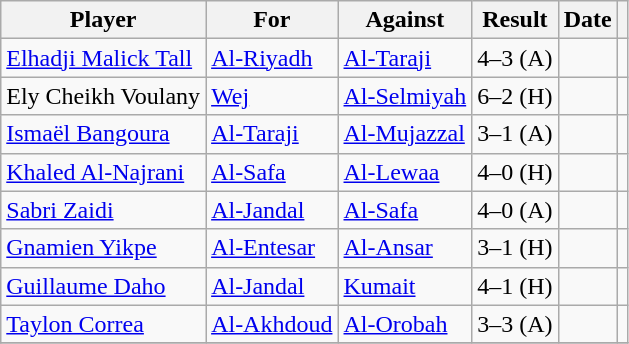<table class="wikitable">
<tr>
<th>Player</th>
<th>For</th>
<th>Against</th>
<th style="text-align:center">Result</th>
<th>Date</th>
<th></th>
</tr>
<tr>
<td> <a href='#'>Elhadji Malick Tall</a></td>
<td><a href='#'>Al-Riyadh</a></td>
<td><a href='#'>Al-Taraji</a></td>
<td style="text-align:center;">4–3 (A)</td>
<td></td>
<td></td>
</tr>
<tr>
<td> Ely Cheikh Voulany</td>
<td><a href='#'>Wej</a></td>
<td><a href='#'>Al-Selmiyah</a></td>
<td style="text-align:center;">6–2 (H)</td>
<td></td>
<td></td>
</tr>
<tr>
<td> <a href='#'>Ismaël Bangoura</a></td>
<td><a href='#'>Al-Taraji</a></td>
<td><a href='#'>Al-Mujazzal</a></td>
<td style="text-align:center;">3–1 (A)</td>
<td></td>
<td></td>
</tr>
<tr>
<td> <a href='#'>Khaled Al-Najrani</a></td>
<td><a href='#'>Al-Safa</a></td>
<td><a href='#'>Al-Lewaa</a></td>
<td style="text-align:center;">4–0 (H)</td>
<td></td>
<td></td>
</tr>
<tr>
<td> <a href='#'>Sabri Zaidi</a></td>
<td><a href='#'>Al-Jandal</a></td>
<td><a href='#'>Al-Safa</a></td>
<td style="text-align:center;">4–0 (A)</td>
<td></td>
<td></td>
</tr>
<tr>
<td> <a href='#'>Gnamien Yikpe</a></td>
<td><a href='#'>Al-Entesar</a></td>
<td><a href='#'>Al-Ansar</a></td>
<td style="text-align:center;">3–1 (H)</td>
<td></td>
<td></td>
</tr>
<tr>
<td> <a href='#'>Guillaume Daho</a></td>
<td><a href='#'>Al-Jandal</a></td>
<td><a href='#'>Kumait</a></td>
<td style="text-align:center;">4–1 (H)</td>
<td></td>
<td></td>
</tr>
<tr>
<td> <a href='#'>Taylon Correa</a></td>
<td><a href='#'>Al-Akhdoud</a></td>
<td><a href='#'>Al-Orobah</a></td>
<td style="text-align:center;">3–3 (A)</td>
<td></td>
<td></td>
</tr>
<tr>
</tr>
</table>
